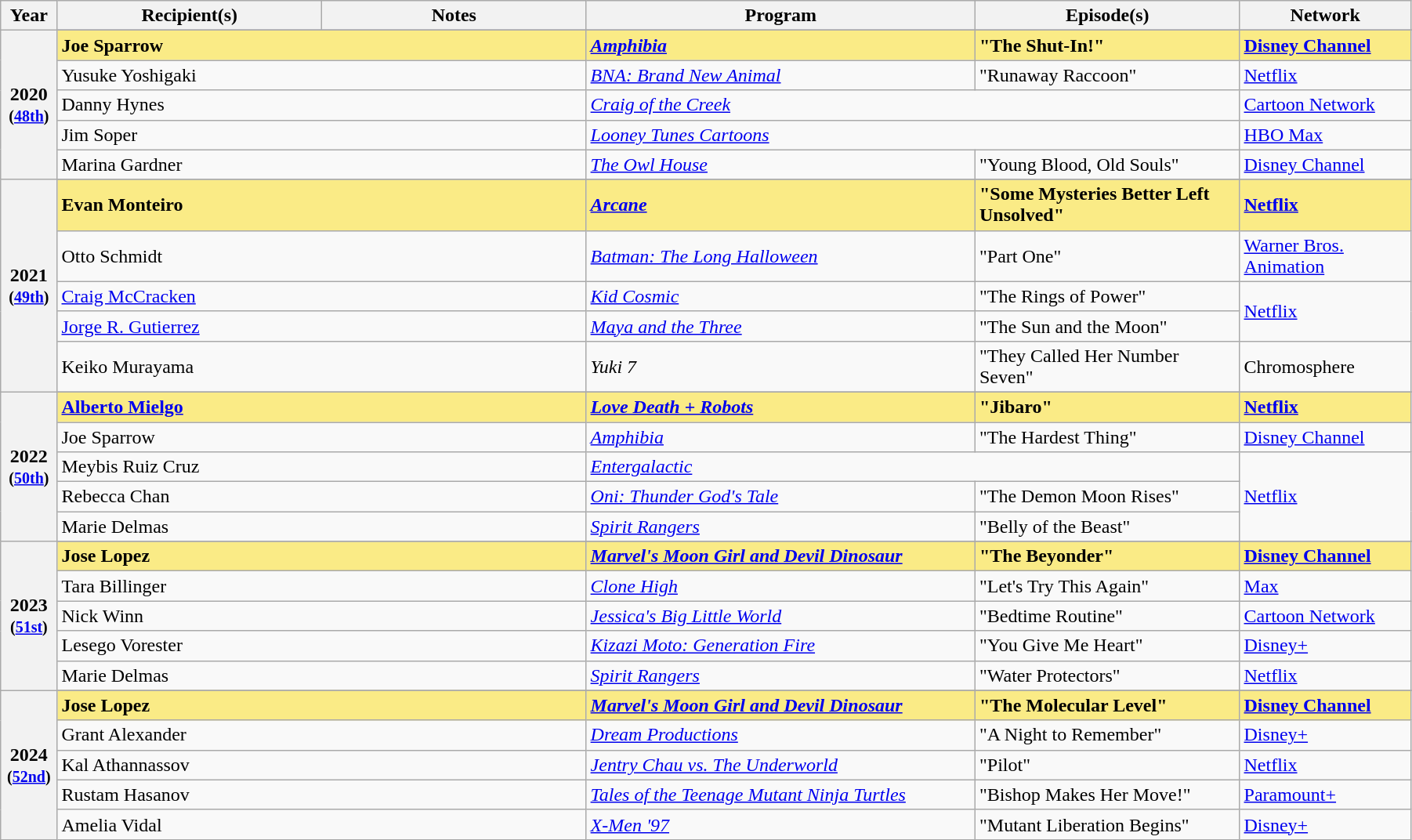<table class="wikitable" style="width:95%;">
<tr>
<th style="width:3%;">Year</th>
<th style="width:17%;">Recipient(s)</th>
<th style="width:17%;">Notes</th>
<th style="width:25%;">Program</th>
<th style="width:17%;">Episode(s)</th>
<th style="width:11%;">Network</th>
</tr>
<tr>
<th rowspan="6" style="text-align:center;">2020 <br><small>(<a href='#'>48th</a>)</small><br></th>
</tr>
<tr style="background:#FAEB86;">
<td colspan="2"><strong>Joe Sparrow</strong></td>
<td><strong><em><a href='#'>Amphibia</a></em></strong></td>
<td><strong>"The Shut-In!"</strong></td>
<td><strong><a href='#'>Disney Channel</a></strong></td>
</tr>
<tr>
<td colspan="2">Yusuke Yoshigaki</td>
<td><em><a href='#'>BNA: Brand New Animal</a></em></td>
<td>"Runaway Raccoon"</td>
<td><a href='#'>Netflix</a></td>
</tr>
<tr>
<td colspan="2">Danny Hynes</td>
<td colspan="2"><em><a href='#'>Craig of the Creek</a></em></td>
<td><a href='#'>Cartoon Network</a></td>
</tr>
<tr>
<td colspan="2">Jim Soper</td>
<td colspan="2"><em><a href='#'>Looney Tunes Cartoons</a></em></td>
<td><a href='#'>HBO Max</a></td>
</tr>
<tr>
<td colspan="2">Marina Gardner</td>
<td><em><a href='#'>The Owl House</a></em></td>
<td>"Young Blood, Old Souls"</td>
<td><a href='#'>Disney Channel</a></td>
</tr>
<tr>
<th rowspan="6" style="text-align:center;">2021 <br><small>(<a href='#'>49th</a>)</small><br></th>
</tr>
<tr style="background:#FAEB86;">
<td colspan="2"><strong>Evan Monteiro</strong></td>
<td><strong><em><a href='#'>Arcane</a></em></strong></td>
<td><strong>"Some Mysteries Better Left Unsolved"</strong></td>
<td><strong><a href='#'>Netflix</a></strong></td>
</tr>
<tr>
<td colspan="2">Otto Schmidt</td>
<td><em><a href='#'>Batman: The Long Halloween</a></em></td>
<td>"Part One"</td>
<td><a href='#'>Warner Bros. Animation</a></td>
</tr>
<tr>
<td colspan="2"><a href='#'>Craig McCracken</a></td>
<td><em><a href='#'>Kid Cosmic</a></em></td>
<td>"The Rings of Power"</td>
<td rowspan="2"><a href='#'>Netflix</a></td>
</tr>
<tr>
<td colspan="2"><a href='#'>Jorge R. Gutierrez</a></td>
<td><em><a href='#'>Maya and the Three</a></em></td>
<td>"The Sun and the Moon"</td>
</tr>
<tr>
<td colspan="2">Keiko Murayama</td>
<td><em>Yuki 7</em></td>
<td>"They Called Her Number Seven"</td>
<td>Chromosphere</td>
</tr>
<tr>
<th rowspan="6" style="text-align:center;">2022 <br><small>(<a href='#'>50th</a>)</small><br></th>
</tr>
<tr style="background:#FAEB86;">
<td colspan="2"><strong><a href='#'>Alberto Mielgo</a></strong></td>
<td><em><a href='#'><strong>Love Death + Robots</strong></a></em></td>
<td><strong>"Jibaro"</strong></td>
<td><strong><a href='#'>Netflix</a></strong></td>
</tr>
<tr>
<td colspan="2">Joe Sparrow</td>
<td><em><a href='#'>Amphibia</a></em></td>
<td>"The Hardest Thing"</td>
<td><a href='#'>Disney Channel</a></td>
</tr>
<tr>
<td colspan="2">Meybis Ruiz Cruz</td>
<td colspan="2"><em><a href='#'>Entergalactic</a></em></td>
<td rowspan="3"><a href='#'>Netflix</a></td>
</tr>
<tr>
<td colspan="2">Rebecca Chan</td>
<td><em><a href='#'>Oni: Thunder God's Tale</a></em></td>
<td>"The Demon Moon Rises"</td>
</tr>
<tr>
<td colspan="2">Marie Delmas</td>
<td><em><a href='#'>Spirit Rangers</a></em></td>
<td>"Belly of the Beast"</td>
</tr>
<tr>
<th rowspan="6" style="text-align:center;">2023 <br><small>(<a href='#'>51st</a>)</small><br></th>
</tr>
<tr style="background:#FAEB86;">
<td colspan="2"><strong>Jose Lopez</strong></td>
<td><strong><em><a href='#'>Marvel's Moon Girl and Devil Dinosaur</a></em></strong></td>
<td><strong>"The Beyonder"</strong></td>
<td><strong><a href='#'>Disney Channel</a></strong></td>
</tr>
<tr>
<td colspan="2">Tara Billinger</td>
<td><em><a href='#'>Clone High</a></em></td>
<td>"Let's Try This Again"</td>
<td><a href='#'>Max</a></td>
</tr>
<tr>
<td colspan="2">Nick Winn</td>
<td><em><a href='#'>Jessica's Big Little World</a></em></td>
<td>"Bedtime Routine"</td>
<td><a href='#'>Cartoon Network</a></td>
</tr>
<tr>
<td colspan="2">Lesego Vorester</td>
<td><em><a href='#'>Kizazi Moto: Generation Fire</a></em></td>
<td>"You Give Me Heart"</td>
<td><a href='#'>Disney+</a></td>
</tr>
<tr>
<td colspan="2">Marie Delmas</td>
<td><em><a href='#'>Spirit Rangers</a></em></td>
<td>"Water Protectors"</td>
<td><a href='#'>Netflix</a></td>
</tr>
<tr>
<th rowspan="6" style="text-align:center;">2024 <br><small>(<a href='#'>52nd</a>)</small><br></th>
</tr>
<tr style="background:#FAEB86;">
<td colspan="2"><strong>Jose Lopez</strong></td>
<td><strong><em><a href='#'>Marvel's Moon Girl and Devil Dinosaur</a></em></strong></td>
<td><strong>"The Molecular Level"</strong></td>
<td><strong><a href='#'>Disney Channel</a></strong></td>
</tr>
<tr>
<td colspan="2">Grant Alexander</td>
<td><em><a href='#'>Dream Productions</a></em></td>
<td>"A Night to Remember"</td>
<td><a href='#'>Disney+</a></td>
</tr>
<tr>
<td colspan="2">Kal Athannassov</td>
<td><em><a href='#'>Jentry Chau vs. The Underworld</a></em></td>
<td>"Pilot"</td>
<td><a href='#'>Netflix</a></td>
</tr>
<tr>
<td colspan="2">Rustam Hasanov</td>
<td><em><a href='#'>Tales of the Teenage Mutant Ninja Turtles</a></em></td>
<td>"Bishop Makes Her Move!"</td>
<td><a href='#'>Paramount+</a></td>
</tr>
<tr>
<td colspan="2">Amelia Vidal</td>
<td><em><a href='#'>X-Men '97</a></em></td>
<td>"Mutant Liberation Begins"</td>
<td><a href='#'>Disney+</a></td>
</tr>
</table>
